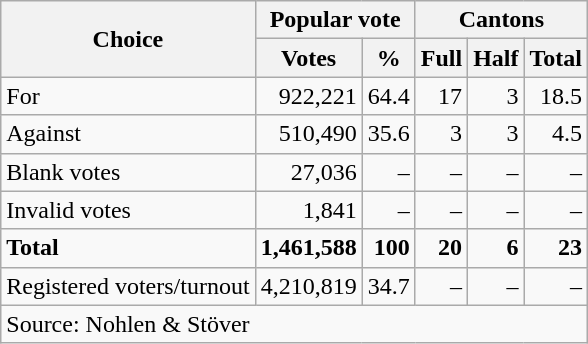<table class=wikitable style=text-align:right>
<tr>
<th rowspan=2>Choice</th>
<th colspan=2>Popular vote</th>
<th colspan=3>Cantons</th>
</tr>
<tr>
<th>Votes</th>
<th>%</th>
<th>Full</th>
<th>Half</th>
<th>Total</th>
</tr>
<tr>
<td align=left>For</td>
<td>922,221</td>
<td>64.4</td>
<td>17</td>
<td>3</td>
<td>18.5</td>
</tr>
<tr>
<td align=left>Against</td>
<td>510,490</td>
<td>35.6</td>
<td>3</td>
<td>3</td>
<td>4.5</td>
</tr>
<tr>
<td align=left>Blank votes</td>
<td>27,036</td>
<td>–</td>
<td>–</td>
<td>–</td>
<td>–</td>
</tr>
<tr>
<td align=left>Invalid votes</td>
<td>1,841</td>
<td>–</td>
<td>–</td>
<td>–</td>
<td>–</td>
</tr>
<tr>
<td align=left><strong>Total</strong></td>
<td><strong>1,461,588</strong></td>
<td><strong>100</strong></td>
<td><strong>20</strong></td>
<td><strong>6</strong></td>
<td><strong>23</strong></td>
</tr>
<tr>
<td align=left>Registered voters/turnout</td>
<td>4,210,819</td>
<td>34.7</td>
<td>–</td>
<td>–</td>
<td>–</td>
</tr>
<tr>
<td align=left colspan=11>Source: Nohlen & Stöver</td>
</tr>
</table>
